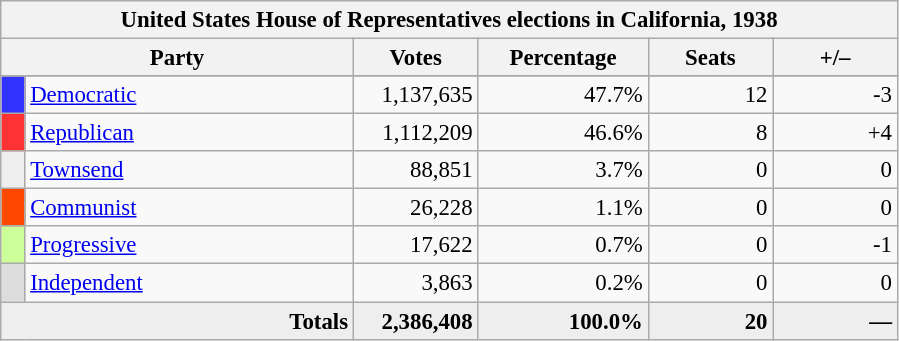<table class="wikitable" style="font-size: 95%;">
<tr>
<th colspan="6">United States House of Representatives elections in California, 1938</th>
</tr>
<tr>
<th colspan=2 style="width: 15em">Party</th>
<th style="width: 5em">Votes</th>
<th style="width: 7em">Percentage</th>
<th style="width: 5em">Seats</th>
<th style="width: 5em">+/–</th>
</tr>
<tr>
</tr>
<tr>
<th style="background-color:#3333FF; width: 3px"></th>
<td style="width: 130px"><a href='#'>Democratic</a></td>
<td style="text-align:right;">1,137,635</td>
<td style="text-align:right;">47.7%</td>
<td style="text-align:right;">12</td>
<td style="text-align:right;">-3</td>
</tr>
<tr>
<th style="background-color:#FF3333; width: 3px"></th>
<td style="width: 130px"><a href='#'>Republican</a></td>
<td style="text-align:right;">1,112,209</td>
<td style="text-align:right;">46.6%</td>
<td style="text-align:right;">8</td>
<td style="text-align:right;">+4</td>
</tr>
<tr>
<th style="background-color:#EEEEEE; width: 3px"></th>
<td style="width: 130px"><a href='#'>Townsend</a></td>
<td style="text-align:right;">88,851</td>
<td style="text-align:right;">3.7%</td>
<td style="text-align:right;">0</td>
<td style="text-align:right;">0</td>
</tr>
<tr>
<th style="background-color:#FF4900; width: 3px"></th>
<td style="width: 130px"><a href='#'>Communist</a></td>
<td style="text-align:right;">26,228</td>
<td style="text-align:right;">1.1%</td>
<td style="text-align:right;">0</td>
<td style="text-align:right;">0</td>
</tr>
<tr>
<th style="background-color:#CCFF99; width: 3px"></th>
<td style="width: 130px"><a href='#'>Progressive</a></td>
<td style="text-align:right;">17,622</td>
<td style="text-align:right;">0.7%</td>
<td style="text-align:right;">0</td>
<td style="text-align:right;">-1</td>
</tr>
<tr>
<th style="background-color:#DDDDDD; width: 3px"></th>
<td style="width: 130px"><a href='#'>Independent</a></td>
<td style="text-align:right;">3,863</td>
<td style="text-align:right;">0.2%</td>
<td style="text-align:right;">0</td>
<td style="text-align:right;">0</td>
</tr>
<tr style="background-color:#EEEEEE;">
<td colspan="2" align="right"><strong>Totals</strong></td>
<td style="text-align:right;"><strong>2,386,408</strong></td>
<td style="text-align:right;"><strong>100.0%</strong></td>
<td style="text-align:right;"><strong>20</strong></td>
<td style="text-align:right;"><strong>—</strong></td>
</tr>
</table>
